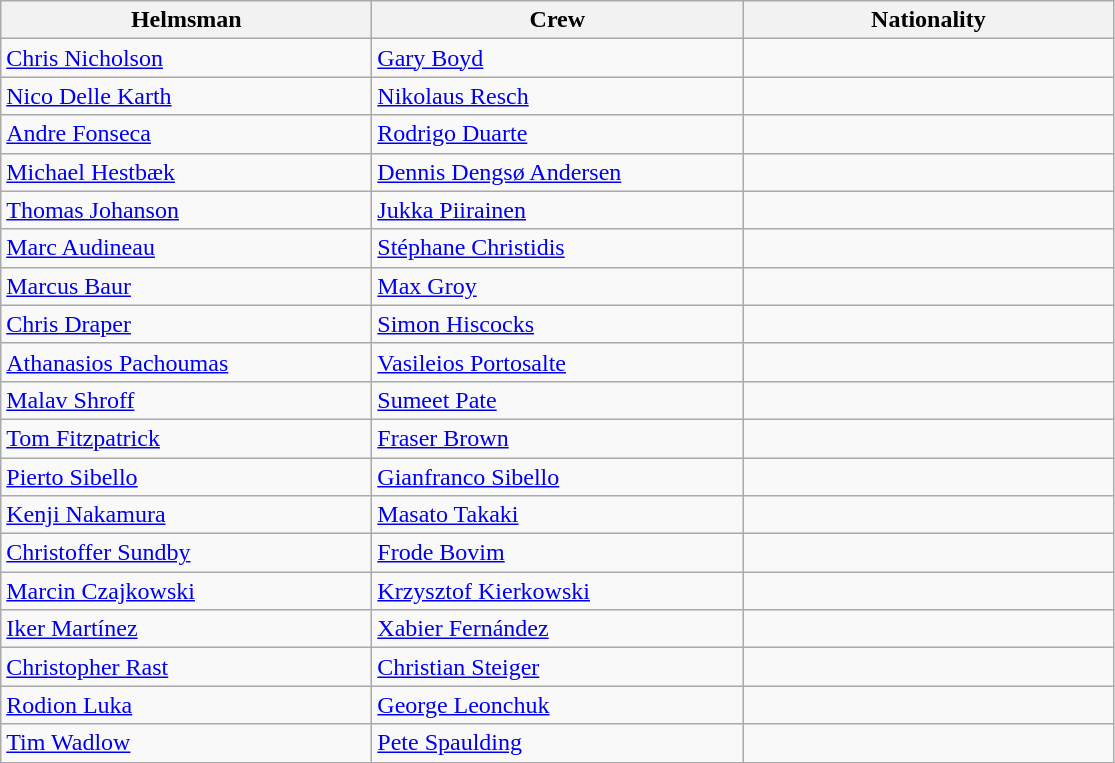<table class=wikitable>
<tr>
<th style="width:15em;">Helmsman</th>
<th style="width:15em;">Crew</th>
<th style="width:15em;">Nationality</th>
</tr>
<tr>
<td><a href='#'>Chris Nicholson</a></td>
<td><a href='#'>Gary Boyd</a></td>
<td></td>
</tr>
<tr>
<td><a href='#'>Nico Delle Karth</a></td>
<td><a href='#'>Nikolaus Resch</a></td>
<td></td>
</tr>
<tr>
<td><a href='#'>Andre Fonseca</a></td>
<td><a href='#'>Rodrigo Duarte</a></td>
<td></td>
</tr>
<tr>
<td><a href='#'>Michael Hestbæk</a></td>
<td><a href='#'>Dennis Dengsø Andersen</a></td>
<td></td>
</tr>
<tr>
<td><a href='#'>Thomas Johanson</a></td>
<td><a href='#'>Jukka Piirainen</a></td>
<td></td>
</tr>
<tr>
<td><a href='#'>Marc Audineau</a></td>
<td><a href='#'>Stéphane Christidis</a></td>
<td></td>
</tr>
<tr>
<td><a href='#'>Marcus Baur</a></td>
<td><a href='#'>Max Groy</a></td>
<td></td>
</tr>
<tr>
<td><a href='#'>Chris Draper</a></td>
<td><a href='#'>Simon Hiscocks</a></td>
<td></td>
</tr>
<tr>
<td><a href='#'>Athanasios Pachoumas</a></td>
<td><a href='#'>Vasileios Portosalte</a></td>
<td></td>
</tr>
<tr>
<td><a href='#'>Malav Shroff</a></td>
<td><a href='#'>Sumeet Pate</a></td>
<td></td>
</tr>
<tr>
<td><a href='#'>Tom Fitzpatrick</a></td>
<td><a href='#'>Fraser Brown</a></td>
<td></td>
</tr>
<tr>
<td><a href='#'>Pierto Sibello</a></td>
<td><a href='#'>Gianfranco Sibello</a></td>
<td></td>
</tr>
<tr>
<td><a href='#'>Kenji Nakamura</a></td>
<td><a href='#'>Masato Takaki</a></td>
<td></td>
</tr>
<tr>
<td><a href='#'>Christoffer Sundby</a></td>
<td><a href='#'>Frode Bovim</a></td>
<td></td>
</tr>
<tr>
<td><a href='#'>Marcin Czajkowski</a></td>
<td><a href='#'>Krzysztof Kierkowski</a></td>
<td></td>
</tr>
<tr>
<td><a href='#'>Iker Martínez</a></td>
<td><a href='#'>Xabier Fernández</a></td>
<td></td>
</tr>
<tr>
<td><a href='#'>Christopher Rast</a></td>
<td><a href='#'>Christian Steiger</a></td>
<td></td>
</tr>
<tr>
<td><a href='#'>Rodion Luka</a></td>
<td><a href='#'>George Leonchuk</a></td>
<td></td>
</tr>
<tr>
<td><a href='#'>Tim Wadlow</a></td>
<td><a href='#'>Pete Spaulding</a></td>
<td></td>
</tr>
</table>
